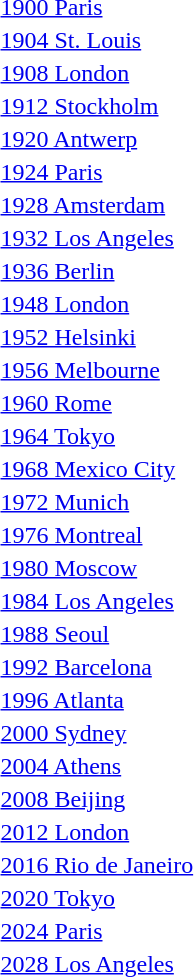<table>
<tr valign="top">
<td><a href='#'>1900 Paris</a><br></td>
<td></td>
<td></td>
<td></td>
</tr>
<tr valign="top">
<td><a href='#'>1904 St. Louis</a><br></td>
<td></td>
<td></td>
<td></td>
</tr>
<tr valign="top">
<td rowspan="2"><a href='#'>1908 London</a><br></td>
<td rowspan="2"></td>
<td rowspan="2"></td>
<td></td>
</tr>
<tr>
<td></td>
</tr>
<tr valign="top">
<td rowspan="2"><a href='#'>1912 Stockholm</a><br></td>
<td rowspan="2"></td>
<td rowspan="2"></td>
<td></td>
</tr>
<tr>
<td></td>
</tr>
<tr valign="top">
<td><a href='#'>1920 Antwerp</a><br></td>
<td></td>
<td></td>
<td></td>
</tr>
<tr valign="top">
<td><a href='#'>1924 Paris</a><br></td>
<td></td>
<td></td>
<td></td>
</tr>
<tr valign="top">
<td><a href='#'>1928 Amsterdam</a><br></td>
<td></td>
<td></td>
<td></td>
</tr>
<tr valign="top">
<td><a href='#'>1932 Los Angeles</a><br></td>
<td></td>
<td></td>
<td></td>
</tr>
<tr valign="top">
<td><a href='#'>1936 Berlin</a><br></td>
<td></td>
<td></td>
<td></td>
</tr>
<tr valign="top">
<td><a href='#'>1948 London</a><br></td>
<td></td>
<td></td>
<td></td>
</tr>
<tr valign="top">
<td><a href='#'>1952 Helsinki</a><br></td>
<td></td>
<td></td>
<td></td>
</tr>
<tr valign="top">
<td><a href='#'>1956 Melbourne</a><br></td>
<td></td>
<td></td>
<td></td>
</tr>
<tr valign="top">
<td><a href='#'>1960 Rome</a><br></td>
<td></td>
<td></td>
<td></td>
</tr>
<tr valign="top">
<td><a href='#'>1964 Tokyo</a><br></td>
<td></td>
<td></td>
<td></td>
</tr>
<tr valign="top">
<td><a href='#'>1968 Mexico City</a><br></td>
<td></td>
<td></td>
<td></td>
</tr>
<tr>
<td><a href='#'>1972 Munich</a><br></td>
<td></td>
<td></td>
<td></td>
</tr>
<tr>
<td><a href='#'>1976 Montreal</a><br></td>
<td></td>
<td></td>
<td></td>
</tr>
<tr>
<td><a href='#'>1980 Moscow</a><br></td>
<td></td>
<td></td>
<td></td>
</tr>
<tr>
<td><a href='#'>1984 Los Angeles</a><br></td>
<td></td>
<td></td>
<td></td>
</tr>
<tr>
<td><a href='#'>1988 Seoul</a><br></td>
<td></td>
<td></td>
<td></td>
</tr>
<tr>
<td><a href='#'>1992 Barcelona</a><br></td>
<td></td>
<td></td>
<td></td>
</tr>
<tr>
<td><a href='#'>1996 Atlanta</a><br></td>
<td></td>
<td></td>
<td></td>
</tr>
<tr>
<td><a href='#'>2000 Sydney</a><br></td>
<td></td>
<td></td>
<td></td>
</tr>
<tr>
<td><a href='#'>2004 Athens</a><br></td>
<td></td>
<td></td>
<td></td>
</tr>
<tr>
<td><a href='#'>2008 Beijing</a><br></td>
<td></td>
<td></td>
<td></td>
</tr>
<tr>
<td><a href='#'>2012 London</a><br></td>
<td></td>
<td></td>
<td></td>
</tr>
<tr>
<td><a href='#'>2016 Rio de Janeiro</a><br></td>
<td></td>
<td></td>
<td></td>
</tr>
<tr>
<td><a href='#'>2020 Tokyo</a><br></td>
<td></td>
<td></td>
<td></td>
</tr>
<tr>
<td><a href='#'>2024 Paris</a><br></td>
<td></td>
<td></td>
<td></td>
</tr>
<tr>
<td><a href='#'>2028 Los Angeles</a> <br></td>
<td></td>
<td></td>
<td></td>
</tr>
<tr>
</tr>
</table>
